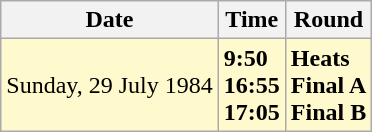<table class="wikitable">
<tr>
<th>Date</th>
<th>Time</th>
<th>Round</th>
</tr>
<tr style=background:lemonchiffon>
<td>Sunday, 29 July 1984</td>
<td><strong>9:50</strong><br><strong>16:55</strong><br><strong>17:05</strong></td>
<td><strong>Heats</strong><br><strong>Final A</strong><br><strong>Final B</strong></td>
</tr>
</table>
